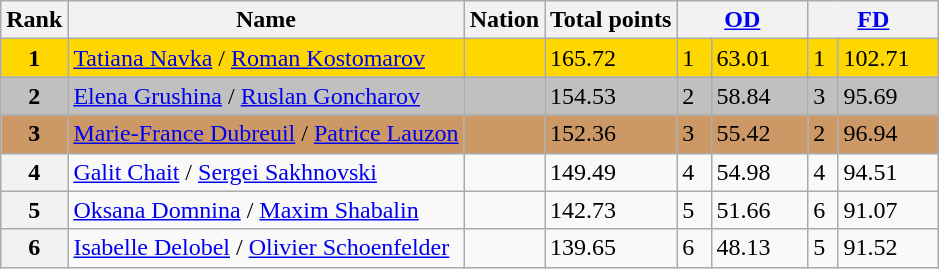<table class="wikitable">
<tr>
<th>Rank</th>
<th>Name</th>
<th>Nation</th>
<th>Total points</th>
<th colspan="2" width="80px"><a href='#'>OD</a></th>
<th colspan="2" width="80px"><a href='#'>FD</a></th>
</tr>
<tr bgcolor="gold">
<td align="center"><strong>1</strong></td>
<td><a href='#'>Tatiana Navka</a> / <a href='#'>Roman Kostomarov</a></td>
<td></td>
<td>165.72</td>
<td>1</td>
<td>63.01</td>
<td>1</td>
<td>102.71</td>
</tr>
<tr bgcolor="silver">
<td align="center"><strong>2</strong></td>
<td><a href='#'>Elena Grushina</a> / <a href='#'>Ruslan Goncharov</a></td>
<td></td>
<td>154.53</td>
<td>2</td>
<td>58.84</td>
<td>3</td>
<td>95.69</td>
</tr>
<tr bgcolor="cc9966">
<td align="center"><strong>3</strong></td>
<td><a href='#'>Marie-France Dubreuil</a> / <a href='#'>Patrice Lauzon</a></td>
<td></td>
<td>152.36</td>
<td>3</td>
<td>55.42</td>
<td>2</td>
<td>96.94</td>
</tr>
<tr>
<th>4</th>
<td><a href='#'>Galit Chait</a> / <a href='#'>Sergei Sakhnovski</a></td>
<td></td>
<td>149.49</td>
<td>4</td>
<td>54.98</td>
<td>4</td>
<td>94.51</td>
</tr>
<tr>
<th>5</th>
<td><a href='#'>Oksana Domnina</a> / <a href='#'>Maxim Shabalin</a></td>
<td></td>
<td>142.73</td>
<td>5</td>
<td>51.66</td>
<td>6</td>
<td>91.07</td>
</tr>
<tr>
<th>6</th>
<td><a href='#'>Isabelle Delobel</a> / <a href='#'>Olivier Schoenfelder</a></td>
<td></td>
<td>139.65</td>
<td>6</td>
<td>48.13</td>
<td>5</td>
<td>91.52</td>
</tr>
</table>
